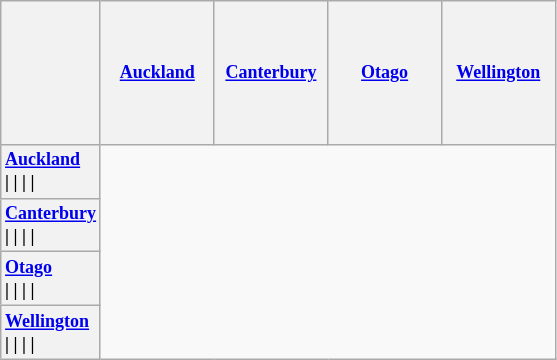<table class="wikitable" style="font-size: 75%; text-align:left;">
<tr>
<th style="height:90px; width:50px; text-align:center;"></th>
<th width=70><a href='#'>Auckland</a></th>
<th width=70><a href='#'>Canterbury</a></th>
<th width=70><a href='#'>Otago</a></th>
<th width=70><a href='#'>Wellington</a></th>
</tr>
<tr>
<th style="text-align:left; border-left:none"><a href='#'>Auckland</a><br> | 
 | 
 | 
 | </th>
</tr>
<tr>
<th style="text-align:left; border-left:none"><a href='#'>Canterbury</a><br> | 
 | 
 | 
 | </th>
</tr>
<tr>
<th style="text-align:left; border-left:none"><a href='#'>Otago</a><br> | 
 | 
 | 
 | </th>
</tr>
<tr>
<th style="text-align:left; border-left:none"><a href='#'>Wellington</a><br> | 
 | 
 | 
 | </th>
</tr>
</table>
